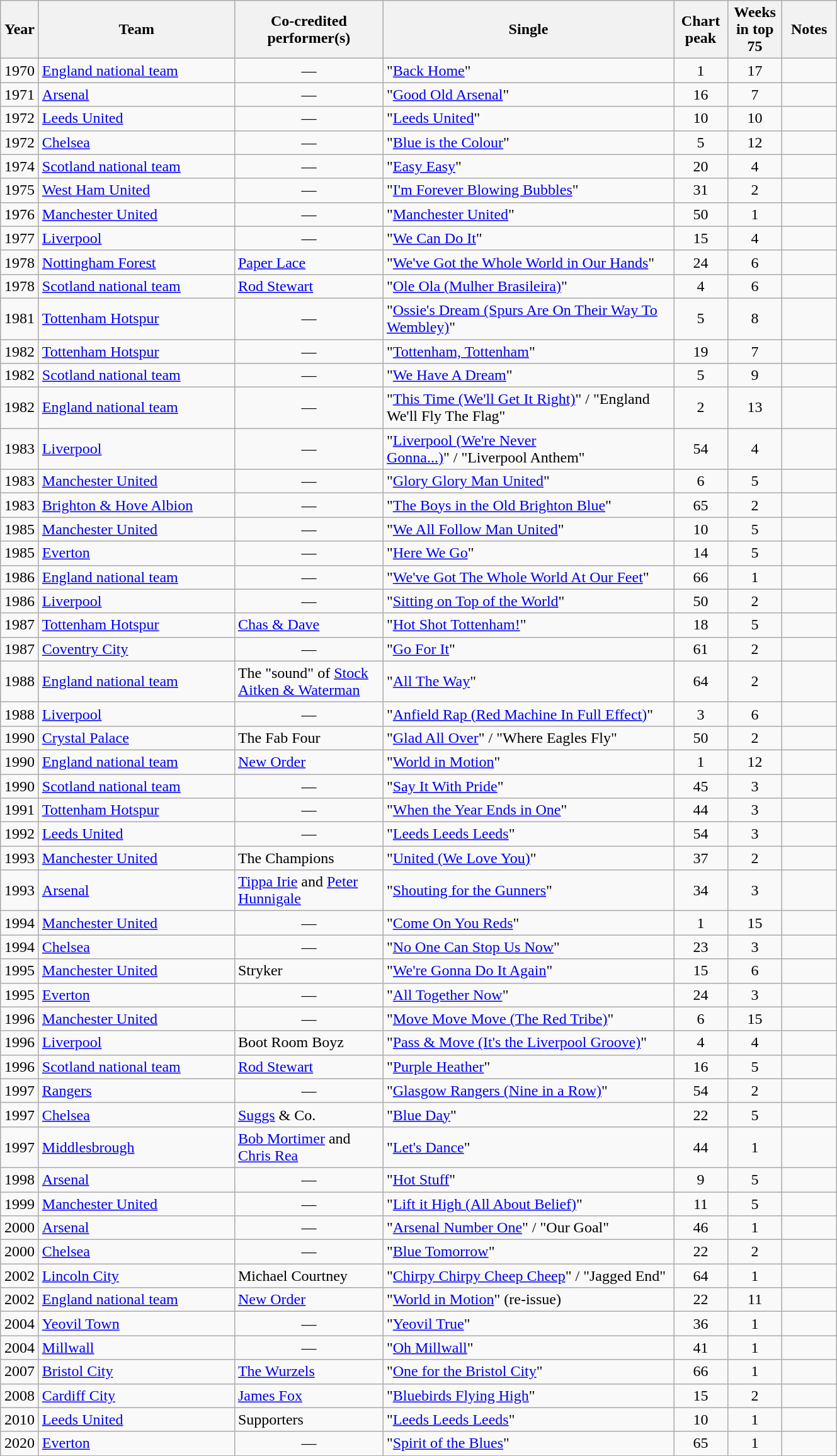<table class="wikitable sortable" style="text-align:center;">
<tr>
<th width=33>Year</th>
<th width=200>Team</th>
<th width=150>Co-credited performer(s)</th>
<th width=300>Single</th>
<th width=50>Chart peak</th>
<th width=50>Weeks in top 75</th>
<th class="unsortable" width=50>Notes</th>
</tr>
<tr>
<td>1970</td>
<td align=left><a href='#'>England national team</a></td>
<td>—</td>
<td align=left>"<a href='#'>Back Home</a>"</td>
<td>1</td>
<td>17</td>
<td></td>
</tr>
<tr>
<td>1971</td>
<td align=left><a href='#'>Arsenal</a></td>
<td>—</td>
<td align=left>"<a href='#'>Good Old Arsenal</a>"</td>
<td>16</td>
<td>7</td>
<td></td>
</tr>
<tr>
<td>1972</td>
<td align=left><a href='#'>Leeds United</a></td>
<td>—</td>
<td align=left>"<a href='#'>Leeds United</a>"</td>
<td>10</td>
<td>10</td>
<td></td>
</tr>
<tr>
<td>1972</td>
<td align=left><a href='#'>Chelsea</a></td>
<td>—</td>
<td align=left>"<a href='#'>Blue is the Colour</a>"</td>
<td>5</td>
<td>12</td>
<td></td>
</tr>
<tr>
<td>1974</td>
<td align=left><a href='#'>Scotland national team</a></td>
<td>—</td>
<td align=left>"<a href='#'>Easy Easy</a>"</td>
<td>20</td>
<td>4</td>
<td></td>
</tr>
<tr>
<td>1975</td>
<td align=left><a href='#'>West Ham United</a></td>
<td>—</td>
<td align=left>"<a href='#'>I'm Forever Blowing Bubbles</a>"</td>
<td>31</td>
<td>2</td>
<td></td>
</tr>
<tr>
<td>1976</td>
<td align=left><a href='#'>Manchester United</a></td>
<td>—</td>
<td align=left>"<a href='#'>Manchester United</a>"</td>
<td>50</td>
<td>1</td>
<td></td>
</tr>
<tr>
<td>1977</td>
<td align=left><a href='#'>Liverpool</a></td>
<td>—</td>
<td align=left>"<a href='#'>We Can Do It</a>"</td>
<td>15</td>
<td>4</td>
<td></td>
</tr>
<tr>
<td>1978</td>
<td align=left><a href='#'>Nottingham Forest</a></td>
<td align=left><a href='#'>Paper Lace</a></td>
<td align=left>"<a href='#'>We've Got the Whole World in Our Hands</a>"</td>
<td>24</td>
<td>6</td>
<td></td>
</tr>
<tr>
<td>1978</td>
<td align=left><a href='#'>Scotland national team</a></td>
<td align=left><a href='#'>Rod Stewart</a></td>
<td align=left>"<a href='#'>Ole Ola (Mulher Brasileira)</a>"</td>
<td>4</td>
<td>6</td>
<td></td>
</tr>
<tr>
<td>1981</td>
<td align=left><a href='#'>Tottenham Hotspur</a></td>
<td>—</td>
<td align=left>"<a href='#'>Ossie's Dream (Spurs Are On Their Way To Wembley)</a>"</td>
<td>5</td>
<td>8</td>
<td></td>
</tr>
<tr>
<td>1982</td>
<td align=left><a href='#'>Tottenham Hotspur</a></td>
<td>—</td>
<td align=left>"<a href='#'>Tottenham, Tottenham</a>"</td>
<td>19</td>
<td>7</td>
<td></td>
</tr>
<tr>
<td>1982</td>
<td align=left><a href='#'>Scotland national team</a></td>
<td>—</td>
<td align=left>"<a href='#'>We Have A Dream</a>"</td>
<td>5</td>
<td>9</td>
<td></td>
</tr>
<tr>
<td>1982</td>
<td align=left><a href='#'>England national team</a></td>
<td>—</td>
<td align=left>"<a href='#'>This Time (We'll Get It Right)</a>" / "England We'll Fly The Flag"</td>
<td>2</td>
<td>13</td>
<td></td>
</tr>
<tr>
<td>1983</td>
<td align=left><a href='#'>Liverpool</a></td>
<td>—</td>
<td align=left>"<a href='#'>Liverpool (We're Never Gonna...)</a>" / "Liverpool Anthem"</td>
<td>54</td>
<td>4</td>
<td></td>
</tr>
<tr>
<td>1983</td>
<td align=left><a href='#'>Manchester United</a></td>
<td>—</td>
<td align=left>"<a href='#'>Glory Glory Man United</a>"</td>
<td>6</td>
<td>5</td>
<td></td>
</tr>
<tr>
<td>1983</td>
<td align=left><a href='#'>Brighton & Hove Albion</a></td>
<td>—</td>
<td align=left>"<a href='#'>The Boys in the Old Brighton Blue</a>"</td>
<td>65</td>
<td>2</td>
<td></td>
</tr>
<tr>
<td>1985</td>
<td align=left><a href='#'>Manchester United</a></td>
<td>—</td>
<td align=left>"<a href='#'>We All Follow Man United</a>"</td>
<td>10</td>
<td>5</td>
<td></td>
</tr>
<tr>
<td>1985</td>
<td align=left><a href='#'>Everton</a></td>
<td>—</td>
<td align=left>"<a href='#'>Here We Go</a>"</td>
<td>14</td>
<td>5</td>
<td></td>
</tr>
<tr>
<td>1986</td>
<td align=left><a href='#'>England national team</a></td>
<td>—</td>
<td align=left>"<a href='#'>We've Got The Whole World At Our Feet</a>"</td>
<td>66</td>
<td>1</td>
<td></td>
</tr>
<tr>
<td>1986</td>
<td align=left><a href='#'>Liverpool</a></td>
<td>—</td>
<td align=left>"<a href='#'>Sitting on Top of the World</a>"</td>
<td>50</td>
<td>2</td>
<td></td>
</tr>
<tr>
<td>1987</td>
<td align=left><a href='#'>Tottenham Hotspur</a></td>
<td align=left><a href='#'>Chas & Dave</a></td>
<td align=left>"<a href='#'>Hot Shot Tottenham!</a>"</td>
<td>18</td>
<td>5</td>
<td></td>
</tr>
<tr>
<td>1987</td>
<td align=left><a href='#'>Coventry City</a></td>
<td>—</td>
<td align=left>"<a href='#'>Go For It</a>"</td>
<td>61</td>
<td>2</td>
<td></td>
</tr>
<tr>
<td>1988</td>
<td align=left><a href='#'>England national team</a></td>
<td align=left>The "sound" of <a href='#'>Stock Aitken & Waterman</a></td>
<td align=left>"<a href='#'>All The Way</a>"</td>
<td>64</td>
<td>2</td>
<td></td>
</tr>
<tr>
<td>1988</td>
<td align=left><a href='#'>Liverpool</a></td>
<td>—</td>
<td align=left>"<a href='#'>Anfield Rap (Red Machine In Full Effect)</a>"</td>
<td>3</td>
<td>6</td>
<td></td>
</tr>
<tr>
<td>1990</td>
<td align=left><a href='#'>Crystal Palace</a></td>
<td align=left>The Fab Four</td>
<td align=left>"<a href='#'>Glad All Over</a>" / "Where Eagles Fly"</td>
<td>50</td>
<td>2</td>
<td></td>
</tr>
<tr>
<td>1990</td>
<td align=left><a href='#'>England national team</a></td>
<td align=left><a href='#'>New Order</a></td>
<td align=left>"<a href='#'>World in Motion</a>"</td>
<td>1</td>
<td>12</td>
<td></td>
</tr>
<tr>
<td>1990</td>
<td align=left><a href='#'>Scotland national team</a></td>
<td>—</td>
<td align=left>"<a href='#'>Say It With Pride</a>"</td>
<td>45</td>
<td>3</td>
<td></td>
</tr>
<tr>
<td>1991</td>
<td align=left><a href='#'>Tottenham Hotspur</a></td>
<td>—</td>
<td align=left>"<a href='#'>When the Year Ends in One</a>"</td>
<td>44</td>
<td>3</td>
<td></td>
</tr>
<tr>
<td>1992</td>
<td align=left><a href='#'>Leeds United</a></td>
<td>—</td>
<td align=left>"<a href='#'>Leeds Leeds Leeds</a>"</td>
<td>54</td>
<td>3</td>
<td></td>
</tr>
<tr>
<td>1993</td>
<td align=left><a href='#'>Manchester United</a></td>
<td align=left>The Champions</td>
<td align=left>"<a href='#'>United (We Love You)</a>"</td>
<td>37</td>
<td>2</td>
<td></td>
</tr>
<tr>
<td>1993</td>
<td align=left><a href='#'>Arsenal</a></td>
<td align=left><a href='#'>Tippa Irie</a> and <a href='#'>Peter Hunnigale</a></td>
<td align=left>"<a href='#'>Shouting for the Gunners</a>"</td>
<td>34</td>
<td>3</td>
<td></td>
</tr>
<tr>
<td>1994</td>
<td align=left><a href='#'>Manchester United</a></td>
<td>—</td>
<td align=left>"<a href='#'>Come On You Reds</a>"</td>
<td>1</td>
<td>15</td>
<td></td>
</tr>
<tr>
<td>1994</td>
<td align=left><a href='#'>Chelsea</a></td>
<td>—</td>
<td align=left>"<a href='#'>No One Can Stop Us Now</a>"</td>
<td>23</td>
<td>3</td>
<td></td>
</tr>
<tr>
<td>1995</td>
<td align=left><a href='#'>Manchester United</a></td>
<td align=left>Stryker</td>
<td align=left>"<a href='#'>We're Gonna Do It Again</a>"</td>
<td>15</td>
<td>6</td>
<td></td>
</tr>
<tr>
<td>1995</td>
<td align=left><a href='#'>Everton</a></td>
<td>—</td>
<td align=left>"<a href='#'>All Together Now</a>"</td>
<td>24</td>
<td>3</td>
<td></td>
</tr>
<tr>
<td>1996</td>
<td align=left><a href='#'>Manchester United</a></td>
<td>—</td>
<td align=left>"<a href='#'>Move Move Move (The Red Tribe)</a>"</td>
<td>6</td>
<td>15</td>
<td></td>
</tr>
<tr>
<td>1996</td>
<td align=left><a href='#'>Liverpool</a></td>
<td align=left>Boot Room Boyz</td>
<td align=left>"<a href='#'>Pass & Move (It's the Liverpool Groove)</a>"</td>
<td>4</td>
<td>4</td>
<td></td>
</tr>
<tr>
<td>1996</td>
<td align=left><a href='#'>Scotland national team</a></td>
<td align=left><a href='#'>Rod Stewart</a></td>
<td align=left>"<a href='#'>Purple Heather</a>"</td>
<td>16</td>
<td>5</td>
<td></td>
</tr>
<tr>
<td>1997</td>
<td align=left><a href='#'>Rangers</a></td>
<td>—</td>
<td align=left>"<a href='#'>Glasgow Rangers (Nine in a Row)</a>"</td>
<td>54</td>
<td>2</td>
<td></td>
</tr>
<tr>
<td>1997</td>
<td align=left><a href='#'>Chelsea</a></td>
<td align=left><a href='#'>Suggs</a> & Co.</td>
<td align=left>"<a href='#'>Blue Day</a>"</td>
<td>22</td>
<td>5</td>
<td></td>
</tr>
<tr>
<td>1997</td>
<td align=left><a href='#'>Middlesbrough</a></td>
<td align=left><a href='#'>Bob Mortimer</a> and <a href='#'>Chris Rea</a></td>
<td align=left>"<a href='#'>Let's Dance</a>"</td>
<td>44</td>
<td>1</td>
<td></td>
</tr>
<tr>
<td>1998</td>
<td align=left><a href='#'>Arsenal</a></td>
<td>—</td>
<td align=left>"<a href='#'>Hot Stuff</a>"</td>
<td>9</td>
<td>5</td>
<td></td>
</tr>
<tr>
<td>1999</td>
<td align=left><a href='#'>Manchester United</a></td>
<td>—</td>
<td align=left>"<a href='#'>Lift it High (All About Belief)</a>"</td>
<td>11</td>
<td>5</td>
<td></td>
</tr>
<tr>
<td>2000</td>
<td align=left><a href='#'>Arsenal</a></td>
<td>—</td>
<td align=left>"<a href='#'>Arsenal Number One</a>" / "Our Goal"</td>
<td>46</td>
<td>1</td>
<td></td>
</tr>
<tr>
<td>2000</td>
<td align=left><a href='#'>Chelsea</a></td>
<td>—</td>
<td align=left>"<a href='#'>Blue Tomorrow</a>"</td>
<td>22</td>
<td>2</td>
<td></td>
</tr>
<tr>
<td>2002</td>
<td align=left><a href='#'>Lincoln City</a></td>
<td align=left>Michael Courtney</td>
<td align=left>"<a href='#'>Chirpy Chirpy Cheep Cheep</a>" / "Jagged End"</td>
<td>64</td>
<td>1</td>
<td></td>
</tr>
<tr>
<td>2002</td>
<td align=left><a href='#'>England national team</a></td>
<td align=left><a href='#'>New Order</a></td>
<td align=left>"<a href='#'>World in Motion</a>" (re-issue)</td>
<td>22</td>
<td>11</td>
<td></td>
</tr>
<tr>
<td>2004</td>
<td align=left><a href='#'>Yeovil Town</a></td>
<td>—</td>
<td align=left>"<a href='#'>Yeovil True</a>"</td>
<td>36</td>
<td>1</td>
<td></td>
</tr>
<tr>
<td>2004</td>
<td align=left><a href='#'>Millwall</a></td>
<td>—</td>
<td align=left>"<a href='#'>Oh Millwall</a>"</td>
<td>41</td>
<td>1</td>
<td></td>
</tr>
<tr>
<td>2007</td>
<td align=left><a href='#'>Bristol City</a></td>
<td align=left><a href='#'>The Wurzels</a></td>
<td align=left>"<a href='#'>One for the Bristol City</a>"</td>
<td>66</td>
<td>1</td>
<td></td>
</tr>
<tr>
<td>2008</td>
<td align=left><a href='#'>Cardiff City</a></td>
<td align=left><a href='#'>James Fox</a></td>
<td align=left>"<a href='#'>Bluebirds Flying High</a>"</td>
<td>15</td>
<td>2</td>
<td></td>
</tr>
<tr>
<td>2010</td>
<td align=left><a href='#'>Leeds United</a></td>
<td align=left>Supporters</td>
<td align=left>"<a href='#'>Leeds Leeds Leeds</a>"</td>
<td>10</td>
<td>1</td>
<td></td>
</tr>
<tr>
<td>2020</td>
<td align=left><a href='#'>Everton</a></td>
<td>—</td>
<td align=left>"<a href='#'>Spirit of the Blues</a>"</td>
<td>65</td>
<td>1</td>
<td></td>
</tr>
</table>
